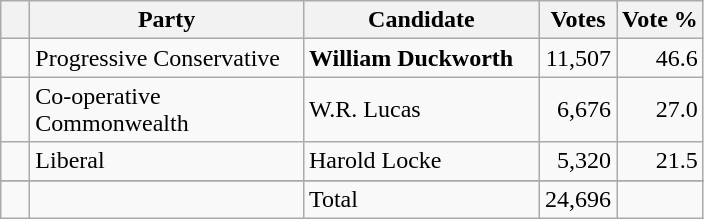<table class="wikitable">
<tr>
<th></th>
<th scope="col" width="175">Party</th>
<th scope="col" width="150">Candidate</th>
<th>Votes</th>
<th>Vote %</th>
</tr>
<tr>
<td>   </td>
<td>Progressive Conservative</td>
<td><strong>William Duckworth</strong></td>
<td align=right>11,507</td>
<td align=right>46.6</td>
</tr>
<tr>
<td>   </td>
<td>Co-operative Commonwealth</td>
<td>W.R. Lucas</td>
<td align=right>6,676</td>
<td align=right>27.0</td>
</tr>
<tr>
<td>   </td>
<td>Liberal</td>
<td>Harold Locke</td>
<td align=right>5,320</td>
<td align=right>21.5</td>
</tr>
<tr>
</tr>
<tr>
<td></td>
<td></td>
<td>Total</td>
<td align=right>24,696</td>
<td></td>
</tr>
</table>
